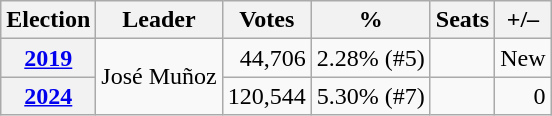<table class=wikitable style="text-align: right;">
<tr>
<th>Election</th>
<th>Leader</th>
<th>Votes</th>
<th>%</th>
<th>Seats</th>
<th>+/–</th>
</tr>
<tr>
<th><a href='#'>2019</a></th>
<td rowspan=2>José Muñoz</td>
<td>44,706</td>
<td>2.28% (#5)</td>
<td></td>
<td>New</td>
</tr>
<tr>
<th><a href='#'>2024</a></th>
<td>120,544</td>
<td>5.30% (#7)</td>
<td></td>
<td> 0</td>
</tr>
</table>
